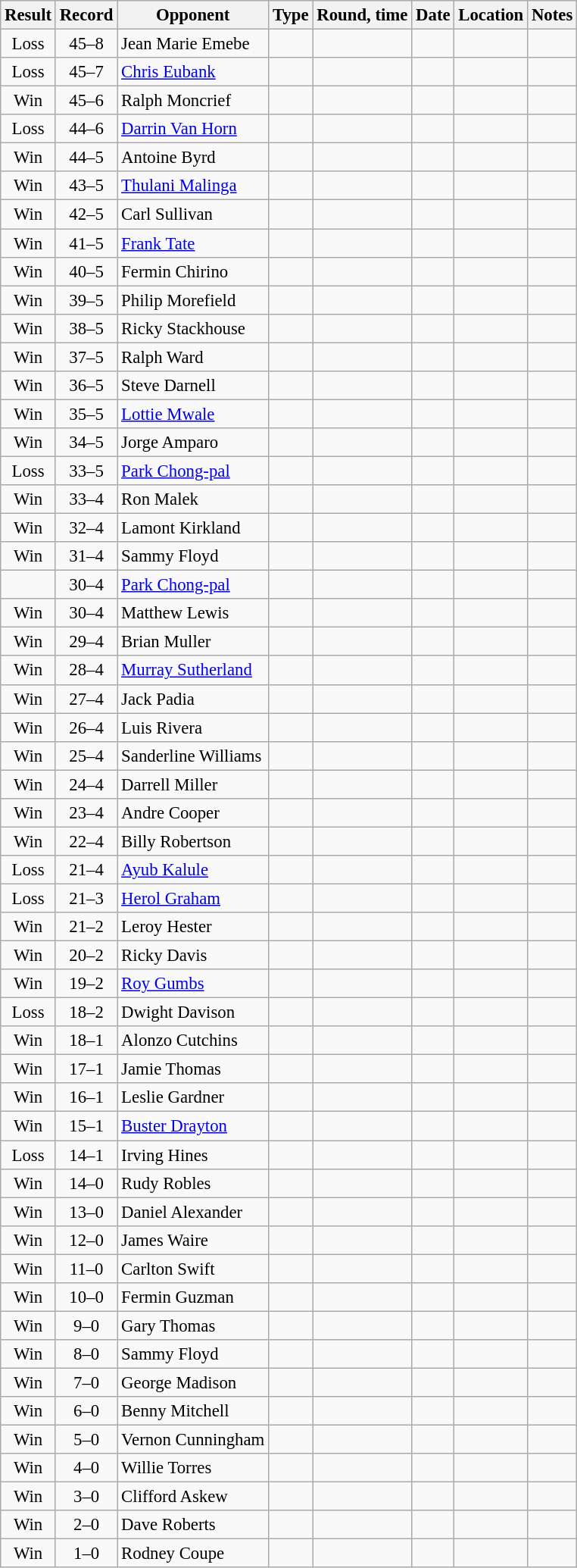<table class="wikitable" style="text-align:center; font-size:95%">
<tr>
<th>Result</th>
<th>Record</th>
<th>Opponent</th>
<th>Type</th>
<th>Round, time</th>
<th>Date</th>
<th>Location</th>
<th>Notes</th>
</tr>
<tr>
<td>Loss</td>
<td>45–8 </td>
<td align=left> Jean Marie Emebe</td>
<td></td>
<td></td>
<td></td>
<td align=left> </td>
<td align=left></td>
</tr>
<tr>
<td>Loss</td>
<td>45–7 </td>
<td align=left> <a href='#'>Chris Eubank</a></td>
<td></td>
<td></td>
<td></td>
<td align=left> </td>
<td align=left></td>
</tr>
<tr>
<td>Win</td>
<td>45–6 </td>
<td align=left> Ralph Moncrief</td>
<td></td>
<td></td>
<td></td>
<td align=left> </td>
<td align=left></td>
</tr>
<tr>
<td>Loss</td>
<td>44–6 </td>
<td align=left> <a href='#'>Darrin Van Horn</a></td>
<td></td>
<td></td>
<td></td>
<td align=left> </td>
<td align=left></td>
</tr>
<tr>
<td>Win</td>
<td>44–5 </td>
<td align=left> Antoine Byrd</td>
<td></td>
<td></td>
<td></td>
<td align=left> </td>
<td align=left></td>
</tr>
<tr>
<td>Win</td>
<td>43–5 </td>
<td align=left> <a href='#'>Thulani Malinga</a></td>
<td></td>
<td></td>
<td></td>
<td align=left> </td>
<td align=left></td>
</tr>
<tr>
<td>Win</td>
<td>42–5 </td>
<td align=left> Carl Sullivan</td>
<td></td>
<td></td>
<td></td>
<td align=left> </td>
<td align=left></td>
</tr>
<tr>
<td>Win</td>
<td>41–5 </td>
<td align=left> <a href='#'>Frank Tate</a></td>
<td></td>
<td></td>
<td></td>
<td align=left> </td>
<td align=left></td>
</tr>
<tr>
<td>Win</td>
<td>40–5 </td>
<td align=left> Fermin Chirino</td>
<td></td>
<td></td>
<td></td>
<td align=left> </td>
<td align=left></td>
</tr>
<tr>
<td>Win</td>
<td>39–5 </td>
<td align=left> Philip Morefield</td>
<td></td>
<td></td>
<td></td>
<td align=left> </td>
<td align=left></td>
</tr>
<tr>
<td>Win</td>
<td>38–5 </td>
<td align=left> Ricky Stackhouse</td>
<td></td>
<td></td>
<td></td>
<td align=left> </td>
<td align=left></td>
</tr>
<tr>
<td>Win</td>
<td>37–5 </td>
<td align=left> Ralph Ward</td>
<td></td>
<td></td>
<td></td>
<td align=left> </td>
<td align=left></td>
</tr>
<tr>
<td>Win</td>
<td>36–5 </td>
<td align=left> Steve Darnell</td>
<td></td>
<td></td>
<td></td>
<td align=left> </td>
<td align=left></td>
</tr>
<tr>
<td>Win</td>
<td>35–5 </td>
<td align=left> <a href='#'>Lottie Mwale</a></td>
<td></td>
<td></td>
<td></td>
<td align=left> </td>
<td align=left></td>
</tr>
<tr>
<td>Win</td>
<td>34–5 </td>
<td align=left> Jorge Amparo</td>
<td></td>
<td></td>
<td></td>
<td align=left> </td>
<td align=left></td>
</tr>
<tr>
<td>Loss</td>
<td>33–5 </td>
<td align=left> <a href='#'>Park Chong-pal</a></td>
<td></td>
<td></td>
<td></td>
<td align=left> </td>
<td align=left></td>
</tr>
<tr>
<td>Win</td>
<td>33–4 </td>
<td align=left> Ron Malek</td>
<td></td>
<td></td>
<td></td>
<td align=left> </td>
<td align=left></td>
</tr>
<tr>
<td>Win</td>
<td>32–4 </td>
<td align=left> Lamont Kirkland</td>
<td></td>
<td></td>
<td></td>
<td align=left> </td>
<td align=left></td>
</tr>
<tr>
<td>Win</td>
<td>31–4 </td>
<td align=left> Sammy Floyd</td>
<td></td>
<td></td>
<td></td>
<td align=left> </td>
<td align=left></td>
</tr>
<tr>
<td></td>
<td>30–4 </td>
<td align=left> <a href='#'>Park Chong-pal</a></td>
<td></td>
<td></td>
<td></td>
<td align=left> </td>
<td align=left></td>
</tr>
<tr>
<td>Win</td>
<td>30–4</td>
<td align=left> Matthew Lewis</td>
<td></td>
<td></td>
<td></td>
<td align=left> </td>
<td align=left></td>
</tr>
<tr>
<td>Win</td>
<td>29–4</td>
<td align=left> Brian Muller</td>
<td></td>
<td></td>
<td></td>
<td align=left> </td>
<td align=left></td>
</tr>
<tr>
<td>Win</td>
<td>28–4</td>
<td align=left> <a href='#'>Murray Sutherland</a></td>
<td></td>
<td></td>
<td></td>
<td align=left> </td>
<td align=left></td>
</tr>
<tr>
<td>Win</td>
<td>27–4</td>
<td align=left> Jack Padia</td>
<td></td>
<td></td>
<td></td>
<td align=left> </td>
<td align=left></td>
</tr>
<tr>
<td>Win</td>
<td>26–4</td>
<td align=left> Luis Rivera</td>
<td></td>
<td></td>
<td></td>
<td align=left> </td>
<td align=left></td>
</tr>
<tr>
<td>Win</td>
<td>25–4</td>
<td align=left> Sanderline Williams</td>
<td></td>
<td></td>
<td></td>
<td align=left> </td>
<td align=left></td>
</tr>
<tr>
<td>Win</td>
<td>24–4</td>
<td align=left> Darrell Miller</td>
<td></td>
<td></td>
<td></td>
<td align=left> </td>
<td align=left></td>
</tr>
<tr>
<td>Win</td>
<td>23–4</td>
<td align=left> Andre Cooper</td>
<td></td>
<td></td>
<td></td>
<td align=left> </td>
<td align=left></td>
</tr>
<tr>
<td>Win</td>
<td>22–4</td>
<td align=left> Billy Robertson</td>
<td></td>
<td></td>
<td></td>
<td align=left> </td>
<td align=left></td>
</tr>
<tr>
<td>Loss</td>
<td>21–4</td>
<td align=left> <a href='#'>Ayub Kalule</a></td>
<td></td>
<td></td>
<td></td>
<td align=left> </td>
<td align=left></td>
</tr>
<tr>
<td>Loss</td>
<td>21–3</td>
<td align=left> <a href='#'>Herol Graham</a></td>
<td></td>
<td></td>
<td></td>
<td align=left> </td>
<td align=left></td>
</tr>
<tr>
<td>Win</td>
<td>21–2</td>
<td align=left> Leroy Hester</td>
<td></td>
<td></td>
<td></td>
<td align=left> </td>
<td align=left></td>
</tr>
<tr>
<td>Win</td>
<td>20–2</td>
<td align=left> Ricky Davis</td>
<td></td>
<td></td>
<td></td>
<td align=left> </td>
<td align=left></td>
</tr>
<tr>
<td>Win</td>
<td>19–2</td>
<td align=left> <a href='#'>Roy Gumbs</a></td>
<td></td>
<td></td>
<td></td>
<td align=left> </td>
<td align=left></td>
</tr>
<tr>
<td>Loss</td>
<td>18–2</td>
<td align=left> Dwight Davison</td>
<td></td>
<td></td>
<td></td>
<td align=left> </td>
<td align=left></td>
</tr>
<tr>
<td>Win</td>
<td>18–1</td>
<td align=left> Alonzo Cutchins</td>
<td></td>
<td></td>
<td></td>
<td align=left> </td>
<td align=left></td>
</tr>
<tr>
<td>Win</td>
<td>17–1</td>
<td align=left> Jamie Thomas</td>
<td></td>
<td></td>
<td></td>
<td align=left> </td>
<td align=left></td>
</tr>
<tr>
<td>Win</td>
<td>16–1</td>
<td align=left> Leslie Gardner</td>
<td></td>
<td></td>
<td></td>
<td align=left> </td>
<td align=left></td>
</tr>
<tr>
<td>Win</td>
<td>15–1</td>
<td align=left> <a href='#'>Buster Drayton</a></td>
<td></td>
<td></td>
<td></td>
<td align=left> </td>
<td align=left></td>
</tr>
<tr>
<td>Loss</td>
<td>14–1</td>
<td align=left> Irving Hines</td>
<td></td>
<td></td>
<td></td>
<td align=left> </td>
<td align=left></td>
</tr>
<tr>
<td>Win</td>
<td>14–0</td>
<td align=left> Rudy Robles</td>
<td></td>
<td></td>
<td></td>
<td align=left> </td>
<td align=left></td>
</tr>
<tr>
<td>Win</td>
<td>13–0</td>
<td align=left> Daniel Alexander</td>
<td></td>
<td></td>
<td></td>
<td align=left> </td>
<td align=left></td>
</tr>
<tr>
<td>Win</td>
<td>12–0</td>
<td align=left> James Waire</td>
<td></td>
<td></td>
<td></td>
<td align=left> </td>
<td align=left></td>
</tr>
<tr>
<td>Win</td>
<td>11–0</td>
<td align=left> Carlton Swift</td>
<td></td>
<td></td>
<td></td>
<td align=left> </td>
<td align=left></td>
</tr>
<tr>
<td>Win</td>
<td>10–0</td>
<td align=left> Fermin Guzman</td>
<td></td>
<td></td>
<td></td>
<td align=left> </td>
<td align=left></td>
</tr>
<tr>
<td>Win</td>
<td>9–0</td>
<td align=left> Gary Thomas</td>
<td></td>
<td></td>
<td></td>
<td align=left> </td>
<td align=left></td>
</tr>
<tr>
<td>Win</td>
<td>8–0</td>
<td align=left> Sammy Floyd</td>
<td></td>
<td></td>
<td></td>
<td align=left> </td>
<td align=left></td>
</tr>
<tr>
<td>Win</td>
<td>7–0</td>
<td align=left> George Madison</td>
<td></td>
<td></td>
<td></td>
<td align=left> </td>
<td align=left></td>
</tr>
<tr>
<td>Win</td>
<td>6–0</td>
<td align=left> Benny Mitchell</td>
<td></td>
<td></td>
<td></td>
<td align=left> </td>
<td align=left></td>
</tr>
<tr>
<td>Win</td>
<td>5–0</td>
<td align=left> Vernon Cunningham</td>
<td></td>
<td></td>
<td></td>
<td align=left> </td>
<td align=left></td>
</tr>
<tr>
<td>Win</td>
<td>4–0</td>
<td align=left> Willie Torres</td>
<td></td>
<td></td>
<td></td>
<td align=left> </td>
<td align=left></td>
</tr>
<tr>
<td>Win</td>
<td>3–0</td>
<td align=left> Clifford Askew</td>
<td></td>
<td></td>
<td></td>
<td align=left> </td>
<td align=left></td>
</tr>
<tr>
<td>Win</td>
<td>2–0</td>
<td align=left> Dave Roberts</td>
<td></td>
<td></td>
<td></td>
<td align=left> </td>
<td align=left></td>
</tr>
<tr>
<td>Win</td>
<td>1–0</td>
<td align=left> Rodney Coupe</td>
<td></td>
<td></td>
<td></td>
<td align=left> </td>
<td align=left></td>
</tr>
</table>
